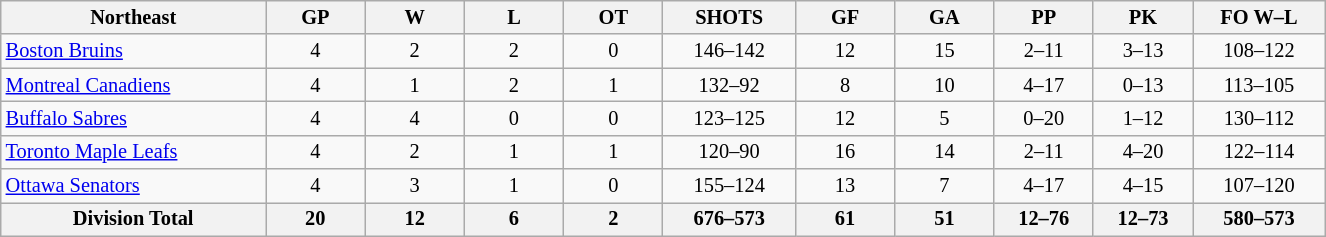<table class="wikitable" style="text-align:center; width:65em; font-size:85%;">
<tr>
<th width="20%">Northeast</th>
<th width="7.5%">GP</th>
<th width="7.5%">W</th>
<th width="7.5%">L</th>
<th width="7.5%">OT</th>
<th width="10%">SHOTS</th>
<th width="7.5%">GF</th>
<th width="7.5%">GA</th>
<th width="7.5%">PP</th>
<th width="7.5%">PK</th>
<th width="10%">FO W–L</th>
</tr>
<tr>
<td align=left><a href='#'>Boston Bruins</a></td>
<td>4</td>
<td>2</td>
<td>2</td>
<td>0</td>
<td>146–142</td>
<td>12</td>
<td>15</td>
<td>2–11</td>
<td>3–13</td>
<td>108–122</td>
</tr>
<tr>
<td align=left><a href='#'>Montreal Canadiens</a></td>
<td>4</td>
<td>1</td>
<td>2</td>
<td>1</td>
<td>132–92</td>
<td>8</td>
<td>10</td>
<td>4–17</td>
<td>0–13</td>
<td>113–105</td>
</tr>
<tr>
<td align=left><a href='#'>Buffalo Sabres</a></td>
<td>4</td>
<td>4</td>
<td>0</td>
<td>0</td>
<td>123–125</td>
<td>12</td>
<td>5</td>
<td>0–20</td>
<td>1–12</td>
<td>130–112</td>
</tr>
<tr>
<td align=left><a href='#'>Toronto Maple Leafs</a></td>
<td>4</td>
<td>2</td>
<td>1</td>
<td>1</td>
<td>120–90</td>
<td>16</td>
<td>14</td>
<td>2–11</td>
<td>4–20</td>
<td>122–114</td>
</tr>
<tr>
<td align=left><a href='#'>Ottawa Senators</a></td>
<td>4</td>
<td>3</td>
<td>1</td>
<td>0</td>
<td>155–124</td>
<td>13</td>
<td>7</td>
<td>4–17</td>
<td>4–15</td>
<td>107–120</td>
</tr>
<tr>
<th>Division Total</th>
<th>20</th>
<th>12</th>
<th>6</th>
<th>2</th>
<th>676–573</th>
<th>61</th>
<th>51</th>
<th>12–76</th>
<th>12–73</th>
<th>580–573</th>
</tr>
</table>
